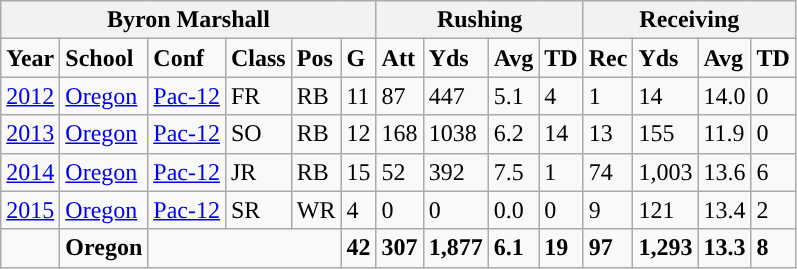<table class="wikitable">
<tr>
<th colspan="6">Byron Marshall</th>
<th colspan="4" style="text-align: center; font-weight:bold;">Rushing</th>
<th colspan="4" style="text-align: center; font-weight:bold;">Receiving</th>
</tr>
<tr>
<td style="font-weight:bold;">Year</td>
<td style="font-weight:bold;">School</td>
<td style="font-weight:bold;">Conf</td>
<td style="font-weight:bold;">Class</td>
<td style="font-weight:bold;">Pos</td>
<td style="font-weight:bold;">G</td>
<td style="font-weight:bold;">Att</td>
<td style="font-weight:bold;">Yds</td>
<td style="font-weight:bold;">Avg</td>
<td style="font-weight:bold;">TD</td>
<td style="font-weight:bold;">Rec</td>
<td style="font-weight:bold;">Yds</td>
<td style="font-weight:bold;">Avg</td>
<td style="font-weight:bold;">TD</td>
</tr>
<tr>
<td><a href='#'>2012</a></td>
<td><a href='#'>Oregon</a></td>
<td><a href='#'>Pac-12</a></td>
<td>FR</td>
<td>RB</td>
<td>11</td>
<td>87</td>
<td>447</td>
<td>5.1</td>
<td>4</td>
<td>1</td>
<td>14</td>
<td>14.0</td>
<td>0</td>
</tr>
<tr>
<td><a href='#'>2013</a></td>
<td><a href='#'>Oregon</a></td>
<td><a href='#'>Pac-12</a></td>
<td>SO</td>
<td>RB</td>
<td>12</td>
<td>168</td>
<td>1038</td>
<td>6.2</td>
<td>14</td>
<td>13</td>
<td>155</td>
<td>11.9</td>
<td>0</td>
</tr>
<tr>
<td><a href='#'>2014</a></td>
<td><a href='#'>Oregon</a></td>
<td><a href='#'>Pac-12</a></td>
<td>JR</td>
<td>RB</td>
<td>15</td>
<td>52</td>
<td>392</td>
<td>7.5</td>
<td>1</td>
<td>74</td>
<td>1,003</td>
<td>13.6</td>
<td>6</td>
</tr>
<tr>
<td><a href='#'>2015</a></td>
<td><a href='#'>Oregon</a></td>
<td><a href='#'>Pac-12</a></td>
<td>SR</td>
<td>WR</td>
<td>4</td>
<td>0</td>
<td>0</td>
<td>0.0</td>
<td>0</td>
<td>9</td>
<td>121</td>
<td>13.4</td>
<td>2</td>
</tr>
<tr>
<td style="font-weight:bold;"></td>
<td style="font-weight:bold;">Oregon</td>
<td colspan="3" style="font-weight:bold;"></td>
<td style="font-weight:bold;">42</td>
<td style="font-weight:bold;">307</td>
<td style="font-weight:bold;">1,877</td>
<td style="font-weight:bold;">6.1</td>
<td style="font-weight:bold;">19</td>
<td style="font-weight:bold;">97</td>
<td style="font-weight:bold;">1,293</td>
<td style="font-weight:bold;">13.3</td>
<td style="font-weight:bold;">8</td>
</tr>
</table>
